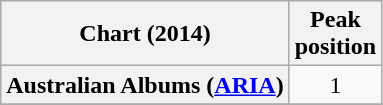<table class="wikitable plainrowheaders" style="text-align:center;">
<tr>
<th scope="col">Chart (2014)</th>
<th scope="col">Peak<br>position</th>
</tr>
<tr>
<th scope="row">Australian Albums (<a href='#'>ARIA</a>)</th>
<td>1</td>
</tr>
<tr>
</tr>
</table>
